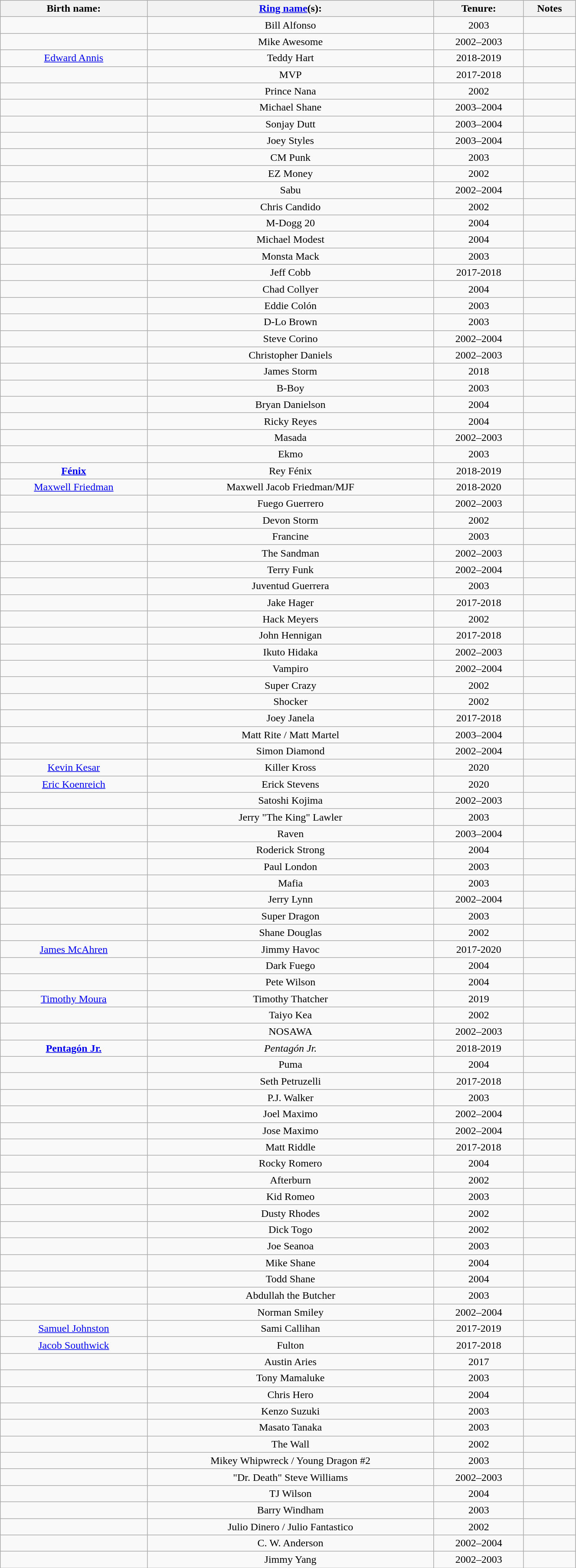<table class="sortable wikitable" style="font-size:100%; text-align:center; width:70%;">
<tr>
<th>Birth name:</th>
<th><a href='#'>Ring name</a>(s):</th>
<th>Tenure:</th>
<th>Notes</th>
</tr>
<tr>
<td></td>
<td>Bill Alfonso</td>
<td sort>2003</td>
<td></td>
</tr>
<tr>
<td></td>
<td>Mike Awesome</td>
<td sort>2002–2003</td>
<td></td>
</tr>
<tr>
<td><a href='#'>Edward Annis</a></td>
<td>Teddy Hart</td>
<td>2018-2019</td>
<td></td>
</tr>
<tr>
<td></td>
<td>MVP</td>
<td sort>2017-2018</td>
<td></td>
</tr>
<tr>
<td></td>
<td>Prince Nana</td>
<td sort>2002</td>
<td></td>
</tr>
<tr>
<td></td>
<td>Michael Shane</td>
<td sort>2003–2004</td>
<td></td>
</tr>
<tr>
<td></td>
<td>Sonjay Dutt</td>
<td sort>2003–2004</td>
<td></td>
</tr>
<tr>
<td></td>
<td>Joey Styles</td>
<td sort>2003–2004</td>
<td></td>
</tr>
<tr>
<td></td>
<td>CM Punk</td>
<td sort>2003</td>
<td></td>
</tr>
<tr>
<td></td>
<td>EZ Money</td>
<td sort>2002</td>
<td></td>
</tr>
<tr>
<td></td>
<td>Sabu</td>
<td sort>2002–2004</td>
<td></td>
</tr>
<tr>
<td></td>
<td>Chris Candido</td>
<td sort>2002</td>
<td></td>
</tr>
<tr>
<td></td>
<td>M-Dogg 20</td>
<td sort>2004</td>
<td></td>
</tr>
<tr>
<td></td>
<td>Michael Modest</td>
<td sort>2004</td>
<td></td>
</tr>
<tr>
<td></td>
<td>Monsta Mack</td>
<td sort>2003</td>
<td></td>
</tr>
<tr>
<td></td>
<td>Jeff Cobb</td>
<td sort>2017-2018</td>
<td></td>
</tr>
<tr>
<td></td>
<td>Chad Collyer</td>
<td sort>2004</td>
<td></td>
</tr>
<tr>
<td></td>
<td>Eddie Colón</td>
<td sort>2003</td>
<td></td>
</tr>
<tr>
<td></td>
<td>D-Lo Brown</td>
<td sort>2003</td>
<td></td>
</tr>
<tr>
<td></td>
<td>Steve Corino</td>
<td sort>2002–2004</td>
<td></td>
</tr>
<tr>
<td></td>
<td>Christopher Daniels</td>
<td sort>2002–2003</td>
<td></td>
</tr>
<tr>
<td></td>
<td>James Storm</td>
<td>2018</td>
<td></td>
</tr>
<tr>
<td></td>
<td>B-Boy</td>
<td sort>2003</td>
<td></td>
</tr>
<tr>
<td></td>
<td>Bryan Danielson</td>
<td sort>2004</td>
<td></td>
</tr>
<tr>
<td></td>
<td>Ricky Reyes</td>
<td sort>2004</td>
<td></td>
</tr>
<tr>
<td></td>
<td>Masada</td>
<td sort>2002–2003</td>
<td></td>
</tr>
<tr>
<td></td>
<td>Ekmo</td>
<td sort>2003</td>
<td></td>
</tr>
<tr>
<td><strong><a href='#'>Fénix</a></strong></td>
<td>Rey Fénix</td>
<td>2018-2019</td>
<td></td>
</tr>
<tr>
<td><a href='#'>Maxwell Friedman</a></td>
<td>Maxwell Jacob Friedman/MJF</td>
<td>2018-2020</td>
<td></td>
</tr>
<tr>
<td></td>
<td>Fuego Guerrero</td>
<td sort>2002–2003</td>
<td></td>
</tr>
<tr>
<td></td>
<td>Devon Storm</td>
<td sort>2002</td>
<td></td>
</tr>
<tr>
<td></td>
<td>Francine</td>
<td sort>2003</td>
<td></td>
</tr>
<tr>
<td></td>
<td>The Sandman</td>
<td sort>2002–2003</td>
<td></td>
</tr>
<tr>
<td></td>
<td>Terry Funk</td>
<td sort>2002–2004</td>
<td></td>
</tr>
<tr>
<td></td>
<td>Juventud Guerrera</td>
<td sort>2003</td>
<td></td>
</tr>
<tr>
<td></td>
<td>Jake Hager</td>
<td sort>2017-2018</td>
<td></td>
</tr>
<tr>
<td></td>
<td>Hack Meyers</td>
<td sort>2002</td>
<td></td>
</tr>
<tr>
<td></td>
<td>John Hennigan</td>
<td sort>2017-2018</td>
<td></td>
</tr>
<tr>
<td></td>
<td>Ikuto Hidaka</td>
<td sort>2002–2003</td>
<td></td>
</tr>
<tr>
<td></td>
<td>Vampiro</td>
<td sort>2002–2004</td>
<td></td>
</tr>
<tr>
<td></td>
<td>Super Crazy</td>
<td sort>2002</td>
<td></td>
</tr>
<tr>
<td></td>
<td>Shocker</td>
<td sort>2002</td>
<td></td>
</tr>
<tr>
<td></td>
<td>Joey Janela</td>
<td sort>2017-2018</td>
<td></td>
</tr>
<tr>
<td></td>
<td>Matt Rite / Matt Martel</td>
<td sort>2003–2004</td>
<td></td>
</tr>
<tr>
<td></td>
<td>Simon Diamond</td>
<td sort>2002–2004</td>
<td></td>
</tr>
<tr>
<td><a href='#'>Kevin Kesar</a></td>
<td>Killer Kross</td>
<td>2020</td>
<td></td>
</tr>
<tr>
<td><a href='#'>Eric Koenreich</a></td>
<td>Erick Stevens</td>
<td>2020</td>
<td></td>
</tr>
<tr>
<td></td>
<td>Satoshi Kojima</td>
<td sort>2002–2003</td>
<td></td>
</tr>
<tr>
<td></td>
<td>Jerry "The King" Lawler</td>
<td sort>2003</td>
<td></td>
</tr>
<tr>
<td></td>
<td>Raven</td>
<td sort>2003–2004</td>
<td></td>
</tr>
<tr>
<td></td>
<td>Roderick Strong</td>
<td sort>2004</td>
<td></td>
</tr>
<tr>
<td></td>
<td>Paul London</td>
<td sort>2003</td>
<td></td>
</tr>
<tr>
<td></td>
<td>Mafia</td>
<td sort>2003</td>
<td></td>
</tr>
<tr>
<td></td>
<td>Jerry Lynn</td>
<td sort>2002–2004</td>
<td></td>
</tr>
<tr>
<td></td>
<td>Super Dragon</td>
<td sort>2003</td>
<td></td>
</tr>
<tr>
<td></td>
<td>Shane Douglas</td>
<td sort>2002</td>
<td></td>
</tr>
<tr>
<td><a href='#'>James McAhren</a></td>
<td>Jimmy Havoc</td>
<td>2017-2020</td>
<td></td>
</tr>
<tr>
<td></td>
<td>Dark Fuego</td>
<td sort>2004</td>
<td></td>
</tr>
<tr>
<td></td>
<td>Pete Wilson</td>
<td sort>2004</td>
<td></td>
</tr>
<tr>
<td><a href='#'>Timothy Moura</a></td>
<td>Timothy Thatcher</td>
<td>2019</td>
<td></td>
</tr>
<tr>
<td></td>
<td>Taiyo Kea</td>
<td sort>2002</td>
<td></td>
</tr>
<tr>
<td></td>
<td>NOSAWA</td>
<td sort>2002–2003</td>
<td></td>
</tr>
<tr>
<td><strong><a href='#'>Pentagón Jr.</a></strong></td>
<td><em>Pentagón Jr.</em></td>
<td>2018-2019</td>
<td></td>
</tr>
<tr>
<td></td>
<td>Puma</td>
<td sort>2004</td>
<td></td>
</tr>
<tr>
<td></td>
<td>Seth Petruzelli</td>
<td sort>2017-2018</td>
<td></td>
</tr>
<tr>
<td></td>
<td>P.J. Walker</td>
<td sort>2003</td>
<td></td>
</tr>
<tr>
<td></td>
<td>Joel Maximo</td>
<td sort>2002–2004</td>
<td></td>
</tr>
<tr>
<td></td>
<td>Jose Maximo</td>
<td sort>2002–2004</td>
<td></td>
</tr>
<tr>
<td></td>
<td>Matt Riddle</td>
<td sort>2017-2018</td>
<td></td>
</tr>
<tr>
<td></td>
<td>Rocky Romero</td>
<td sort>2004</td>
<td></td>
</tr>
<tr>
<td></td>
<td>Afterburn</td>
<td sort>2002</td>
<td></td>
</tr>
<tr>
<td></td>
<td>Kid Romeo</td>
<td sort>2003</td>
<td></td>
</tr>
<tr>
<td></td>
<td>Dusty Rhodes</td>
<td sort>2002</td>
<td></td>
</tr>
<tr>
<td></td>
<td>Dick Togo</td>
<td sort>2002</td>
<td></td>
</tr>
<tr>
<td></td>
<td>Joe Seanoa</td>
<td sort>2003</td>
<td></td>
</tr>
<tr>
<td></td>
<td>Mike Shane</td>
<td sort>2004</td>
<td></td>
</tr>
<tr>
<td></td>
<td>Todd Shane</td>
<td sort>2004</td>
<td></td>
</tr>
<tr>
<td></td>
<td>Abdullah the Butcher</td>
<td sort>2003</td>
<td></td>
</tr>
<tr>
<td></td>
<td>Norman Smiley</td>
<td sort>2002–2004</td>
<td></td>
</tr>
<tr>
<td><a href='#'>Samuel Johnston</a></td>
<td>Sami Callihan</td>
<td>2017-2019</td>
<td></td>
</tr>
<tr>
<td><a href='#'>Jacob Southwick</a></td>
<td>Fulton</td>
<td sort>2017-2018</td>
<td></td>
</tr>
<tr>
<td></td>
<td>Austin Aries</td>
<td sort>2017</td>
<td></td>
</tr>
<tr>
<td></td>
<td>Tony Mamaluke</td>
<td sort>2003</td>
<td></td>
</tr>
<tr>
<td></td>
<td>Chris Hero</td>
<td sort>2004</td>
<td></td>
</tr>
<tr>
<td></td>
<td>Kenzo Suzuki</td>
<td sort>2003</td>
<td></td>
</tr>
<tr>
<td></td>
<td>Masato Tanaka</td>
<td sort>2003</td>
<td></td>
</tr>
<tr>
<td></td>
<td>The Wall</td>
<td sort>2002</td>
<td></td>
</tr>
<tr>
<td></td>
<td>Mikey Whipwreck / Young Dragon #2</td>
<td sort>2003</td>
<td></td>
</tr>
<tr>
<td></td>
<td>"Dr. Death" Steve Williams</td>
<td sort>2002–2003</td>
<td></td>
</tr>
<tr>
<td></td>
<td>TJ Wilson</td>
<td sort>2004</td>
<td></td>
</tr>
<tr>
<td></td>
<td>Barry Windham</td>
<td sort>2003</td>
<td></td>
</tr>
<tr>
<td></td>
<td>Julio Dinero / Julio Fantastico</td>
<td sort>2002</td>
<td></td>
</tr>
<tr>
<td></td>
<td>C. W. Anderson</td>
<td sort>2002–2004</td>
<td></td>
</tr>
<tr>
<td></td>
<td>Jimmy Yang</td>
<td sort>2002–2003</td>
<td></td>
</tr>
</table>
